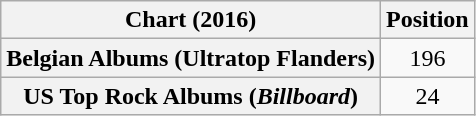<table class="wikitable sortable plainrowheaders" style="text-align:center">
<tr>
<th scope="col">Chart (2016)</th>
<th scope="col">Position</th>
</tr>
<tr>
<th scope="row">Belgian Albums (Ultratop Flanders)</th>
<td>196</td>
</tr>
<tr>
<th scope="row">US Top Rock Albums (<em>Billboard</em>)</th>
<td>24</td>
</tr>
</table>
